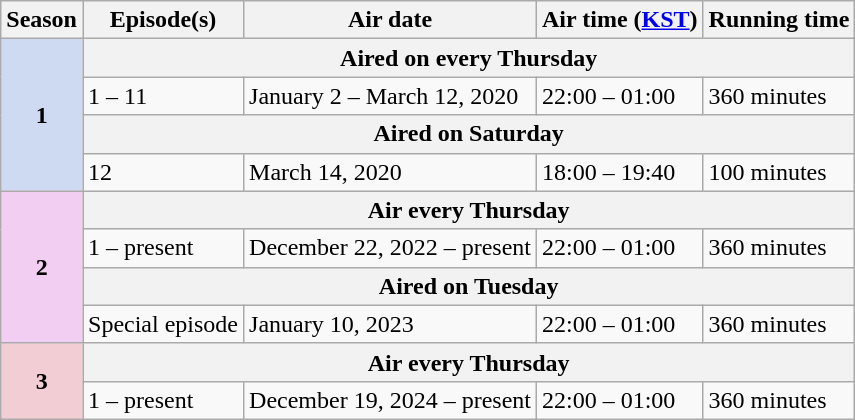<table class="wikitable">
<tr>
<th>Season</th>
<th>Episode(s)</th>
<th>Air date</th>
<th>Air time (<a href='#'>KST</a>)</th>
<th>Running time</th>
</tr>
<tr>
<th style=background:#CEDAF2 rowspan=4>1</th>
<th colspan=4>Aired on every Thursday</th>
</tr>
<tr>
<td>1 – 11</td>
<td>January 2 – March 12, 2020</td>
<td>22:00 – 01:00</td>
<td>360 minutes</td>
</tr>
<tr>
<th colspan=4>Aired on Saturday</th>
</tr>
<tr>
<td>12</td>
<td>March 14, 2020</td>
<td>18:00 – 19:40</td>
<td>100 minutes</td>
</tr>
<tr>
<th style=background:#F2CEF2 rowspan=4>2</th>
<th colspan=4>Air every Thursday</th>
</tr>
<tr>
<td>1 – present</td>
<td>December 22, 2022 – present</td>
<td>22:00 – 01:00</td>
<td>360 minutes</td>
</tr>
<tr>
<th colspan=4>Aired on Tuesday</th>
</tr>
<tr>
<td>Special episode</td>
<td>January 10, 2023</td>
<td>22:00 – 01:00</td>
<td>360 minutes</td>
</tr>
<tr>
<th style=background:#F2CED4 rowspan="2">3</th>
<th colspan=4>Air every Thursday</th>
</tr>
<tr>
<td>1 – present</td>
<td>December 19, 2024 – present</td>
<td>22:00 – 01:00</td>
<td>360 minutes</td>
</tr>
</table>
